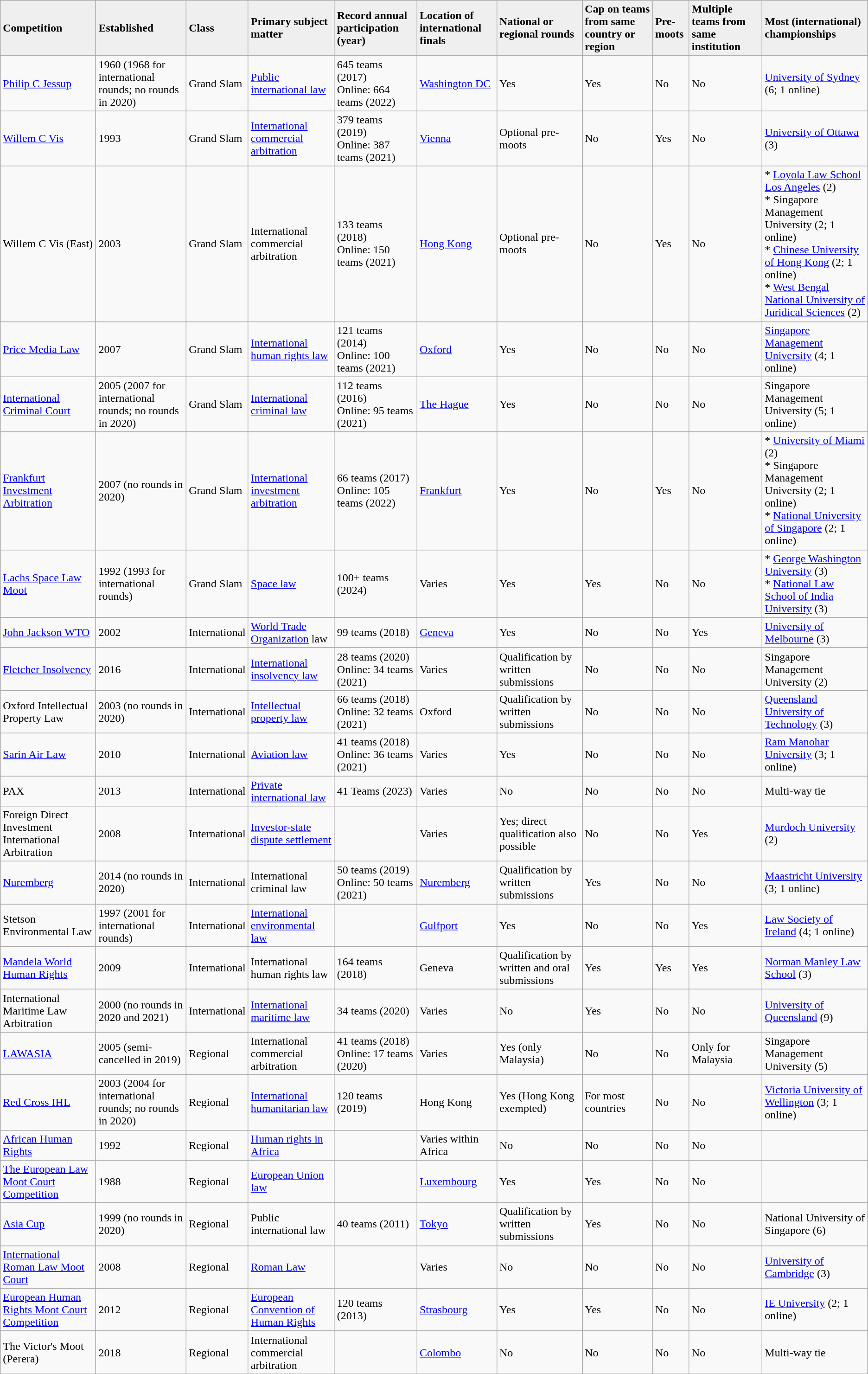<table class="wikitable sortable">
<tr style="background:#efefef;">
<td><strong>Competition</strong></td>
<td><strong>Established</strong></td>
<td><strong>Class</strong></td>
<td><strong>Primary subject matter</strong></td>
<td><strong>Record annual participation (year)</strong></td>
<td><strong>Location of international finals</strong></td>
<td><strong>National or regional rounds</strong></td>
<td><strong>Cap on teams from same country or region</strong></td>
<td><strong>Pre-moots</strong></td>
<td><strong>Multiple teams from same institution</strong></td>
<td><strong>Most (international) championships</strong></td>
</tr>
<tr>
<td><a href='#'>Philip C Jessup</a></td>
<td>1960 (1968 for international rounds; no rounds in 2020)</td>
<td>Grand Slam</td>
<td><a href='#'>Public international law</a></td>
<td>645 teams (2017) <br> Online: 664 teams (2022)</td>
<td><a href='#'>Washington DC</a></td>
<td>Yes</td>
<td>Yes</td>
<td>No</td>
<td>No</td>
<td><a href='#'>University of Sydney</a> (6; 1 online)</td>
</tr>
<tr>
<td><a href='#'>Willem C Vis</a></td>
<td>1993</td>
<td>Grand Slam</td>
<td><a href='#'>International commercial arbitration</a></td>
<td>379 teams (2019) <br> Online: 387 teams (2021)</td>
<td><a href='#'>Vienna</a></td>
<td>Optional pre-moots</td>
<td>No</td>
<td>Yes</td>
<td>No</td>
<td><a href='#'>University of Ottawa</a> (3)</td>
</tr>
<tr>
<td>Willem C Vis (East)</td>
<td>2003</td>
<td>Grand Slam</td>
<td>International commercial arbitration</td>
<td>133 teams (2018) <br> Online: 150 teams (2021)</td>
<td><a href='#'>Hong Kong</a></td>
<td>Optional pre-moots</td>
<td>No</td>
<td>Yes</td>
<td>No</td>
<td>* <a href='#'>Loyola Law School Los Angeles</a> (2)<br> * Singapore Management University (2; 1 online) <br> * <a href='#'>Chinese University of Hong Kong</a> (2; 1 online) <br> * <a href='#'>West Bengal National University of Juridical Sciences</a> (2)</td>
</tr>
<tr>
<td><a href='#'>Price Media Law</a></td>
<td>2007</td>
<td>Grand Slam</td>
<td><a href='#'>International human rights law</a></td>
<td>121 teams (2014) <br> Online: 100 teams (2021)</td>
<td><a href='#'>Oxford</a></td>
<td>Yes</td>
<td>No</td>
<td>No</td>
<td>No</td>
<td><a href='#'>Singapore Management University</a> (4; 1 online)</td>
</tr>
<tr>
<td><a href='#'>International Criminal Court</a></td>
<td>2005 (2007 for international rounds; no rounds in 2020)</td>
<td>Grand Slam</td>
<td><a href='#'>International criminal law</a></td>
<td>112 teams (2016) <br> Online: 95 teams (2021)</td>
<td><a href='#'>The Hague</a></td>
<td>Yes</td>
<td>No</td>
<td>No</td>
<td>No</td>
<td>Singapore Management University (5; 1 online)</td>
</tr>
<tr>
<td><a href='#'>Frankfurt Investment Arbitration</a></td>
<td>2007 (no rounds in 2020)</td>
<td>Grand Slam</td>
<td><a href='#'>International investment arbitration</a></td>
<td>66 teams (2017) <br> Online: 105 teams (2022)</td>
<td><a href='#'>Frankfurt</a></td>
<td>Yes</td>
<td>No</td>
<td>Yes</td>
<td>No</td>
<td>* <a href='#'>University of Miami</a> (2)<br> * Singapore Management University (2; 1 online) <br> * <a href='#'>National University of Singapore</a> (2; 1 online)</td>
</tr>
<tr>
<td><a href='#'>Lachs Space Law Moot</a></td>
<td>1992 (1993 for international rounds)</td>
<td>Grand Slam</td>
<td><a href='#'>Space law</a></td>
<td>100+ teams (2024)</td>
<td>Varies</td>
<td>Yes</td>
<td>Yes</td>
<td>No</td>
<td>No</td>
<td>* <a href='#'>George Washington University</a> (3) <br> * <a href='#'>National Law School of India University</a> (3)</td>
</tr>
<tr>
<td><a href='#'>John Jackson WTO</a></td>
<td>2002</td>
<td>International</td>
<td><a href='#'>World Trade Organization</a> law</td>
<td>99 teams (2018)</td>
<td><a href='#'>Geneva</a></td>
<td>Yes</td>
<td>No</td>
<td>No</td>
<td>Yes</td>
<td><a href='#'>University of Melbourne</a> (3)</td>
</tr>
<tr>
<td><a href='#'>Fletcher Insolvency</a></td>
<td>2016</td>
<td>International</td>
<td><a href='#'>International insolvency law</a></td>
<td>28 teams (2020) <br> Online: 34 teams (2021)</td>
<td>Varies</td>
<td>Qualification by written submissions</td>
<td>No</td>
<td>No</td>
<td>No</td>
<td>Singapore Management University (2)</td>
</tr>
<tr>
<td>Oxford Intellectual Property Law</td>
<td>2003 (no rounds in 2020)</td>
<td>International</td>
<td><a href='#'>Intellectual property law</a></td>
<td>66 teams (2018) <br> Online: 32 teams (2021)</td>
<td>Oxford</td>
<td>Qualification by written submissions</td>
<td>No</td>
<td>No</td>
<td>No</td>
<td><a href='#'>Queensland University of Technology</a> (3)</td>
</tr>
<tr>
<td><a href='#'>Sarin Air Law</a></td>
<td>2010</td>
<td>International</td>
<td><a href='#'>Aviation law</a></td>
<td>41 teams (2018) <br> Online: 36 teams (2021)</td>
<td>Varies</td>
<td>Yes</td>
<td>No</td>
<td>No</td>
<td>No</td>
<td><a href='#'>Ram Manohar University</a> (3; 1 online)</td>
</tr>
<tr>
<td>PAX</td>
<td>2013</td>
<td>International</td>
<td><a href='#'>Private international law</a></td>
<td>41 Teams (2023)</td>
<td>Varies</td>
<td>No</td>
<td>No</td>
<td>No</td>
<td>No</td>
<td>Multi-way tie</td>
</tr>
<tr>
<td>Foreign Direct Investment International Arbitration</td>
<td>2008</td>
<td>International</td>
<td><a href='#'>Investor-state dispute settlement</a></td>
<td></td>
<td>Varies</td>
<td>Yes; direct qualification also possible</td>
<td>No</td>
<td>No</td>
<td>Yes</td>
<td><a href='#'>Murdoch University</a> (2)</td>
</tr>
<tr>
<td><a href='#'>Nuremberg</a></td>
<td>2014 (no rounds in 2020)</td>
<td>International</td>
<td>International criminal law</td>
<td>50 teams (2019) <br> Online: 50 teams (2021)</td>
<td><a href='#'>Nuremberg</a></td>
<td>Qualification by written submissions</td>
<td>Yes</td>
<td>No</td>
<td>No</td>
<td><a href='#'>Maastricht University</a> (3; 1 online)</td>
</tr>
<tr>
<td>Stetson Environmental Law</td>
<td>1997 (2001 for international rounds)</td>
<td>International</td>
<td><a href='#'>International environmental law</a></td>
<td></td>
<td><a href='#'>Gulfport</a></td>
<td>Yes</td>
<td>No</td>
<td>No</td>
<td>Yes</td>
<td><a href='#'>Law Society of Ireland</a> (4; 1 online)</td>
</tr>
<tr>
<td><a href='#'>Mandela World Human Rights</a></td>
<td>2009</td>
<td>International</td>
<td>International human rights law</td>
<td>164 teams (2018)</td>
<td>Geneva</td>
<td>Qualification by written and oral submissions</td>
<td>Yes</td>
<td>Yes</td>
<td>Yes</td>
<td><a href='#'>Norman Manley Law School</a> (3)</td>
</tr>
<tr>
<td>International Maritime Law Arbitration</td>
<td>2000 (no rounds in 2020 and 2021)</td>
<td>International</td>
<td><a href='#'>International maritime law</a></td>
<td>34 teams (2020)</td>
<td>Varies</td>
<td>No</td>
<td>Yes</td>
<td>No</td>
<td>No</td>
<td><a href='#'>University of Queensland</a> (9)</td>
</tr>
<tr>
<td><a href='#'>LAWASIA</a></td>
<td>2005 (semi-cancelled in 2019)</td>
<td>Regional</td>
<td>International commercial arbitration</td>
<td>41 teams (2018) <br> Online: 17 teams (2020)</td>
<td>Varies</td>
<td>Yes (only Malaysia)</td>
<td>No</td>
<td>No</td>
<td>Only for Malaysia</td>
<td>Singapore Management University (5)</td>
</tr>
<tr>
<td><a href='#'>Red Cross IHL</a></td>
<td>2003 (2004 for international rounds; no rounds in 2020)</td>
<td>Regional</td>
<td><a href='#'>International humanitarian law</a></td>
<td>120 teams (2019)</td>
<td>Hong Kong</td>
<td>Yes (Hong Kong exempted)</td>
<td>For most countries</td>
<td>No</td>
<td>No</td>
<td><a href='#'>Victoria University of Wellington</a> (3; 1 online)</td>
</tr>
<tr>
<td><a href='#'>African Human Rights</a></td>
<td>1992</td>
<td>Regional</td>
<td><a href='#'>Human rights in Africa</a></td>
<td></td>
<td>Varies within Africa</td>
<td>No</td>
<td>No</td>
<td>No</td>
<td>No</td>
<td></td>
</tr>
<tr>
<td><a href='#'>The European Law Moot Court Competition</a></td>
<td>1988</td>
<td>Regional</td>
<td><a href='#'>European Union law</a></td>
<td></td>
<td><a href='#'>Luxembourg</a></td>
<td>Yes</td>
<td>Yes</td>
<td>No</td>
<td>No</td>
<td></td>
</tr>
<tr>
<td><a href='#'>Asia Cup</a></td>
<td>1999 (no rounds in 2020)</td>
<td>Regional</td>
<td>Public international law</td>
<td>40 teams (2011)</td>
<td><a href='#'>Tokyo</a></td>
<td>Qualification by written submissions</td>
<td>Yes</td>
<td>No</td>
<td>No</td>
<td>National University of Singapore (6)</td>
</tr>
<tr>
<td><a href='#'>International Roman Law Moot Court</a></td>
<td>2008</td>
<td>Regional</td>
<td><a href='#'>Roman Law</a></td>
<td></td>
<td>Varies</td>
<td>No</td>
<td>No</td>
<td>No</td>
<td>No</td>
<td><a href='#'>University of Cambridge</a> (3)</td>
</tr>
<tr>
<td><a href='#'>European Human Rights Moot Court Competition</a></td>
<td>2012</td>
<td>Regional</td>
<td><a href='#'>European Convention of Human Rights</a></td>
<td>120 teams (2013)</td>
<td><a href='#'>Strasbourg</a></td>
<td>Yes</td>
<td>Yes</td>
<td>No</td>
<td>No</td>
<td><a href='#'>IE University</a> (2; 1 online)</td>
</tr>
<tr>
<td>The Victor's Moot (Perera)</td>
<td>2018</td>
<td>Regional</td>
<td>International commercial arbitration</td>
<td></td>
<td><a href='#'>Colombo</a></td>
<td>No</td>
<td>No</td>
<td>No</td>
<td>No</td>
<td>Multi-way tie</td>
</tr>
<tr>
</tr>
</table>
